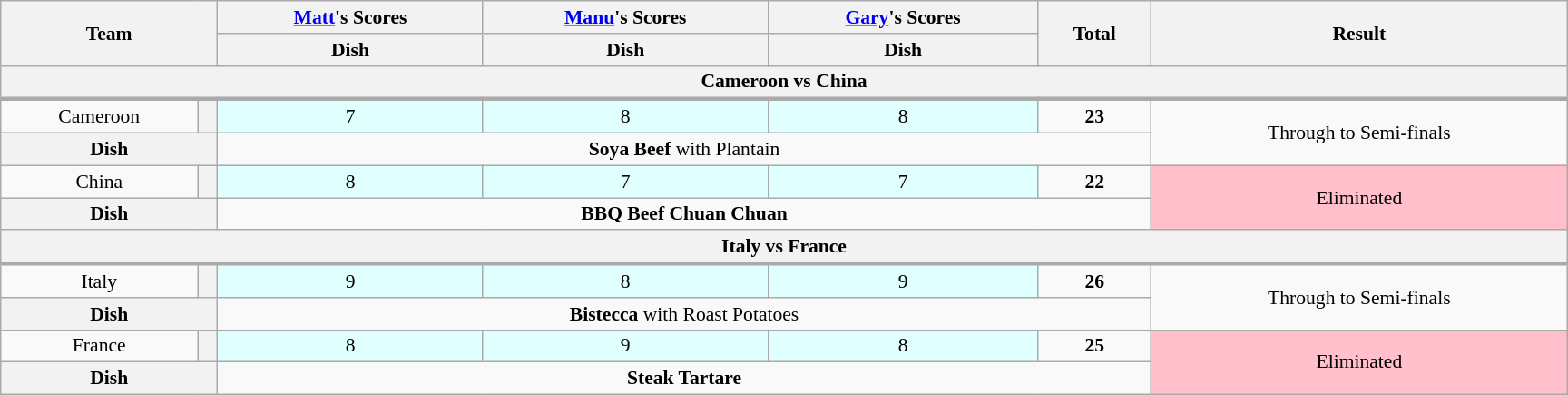<table class="wikitable plainrowheaders" style="text-align:center; font-size:90%; width:80em;">
<tr>
<th rowspan="2" colspan="2">Team</th>
<th scope="col"><a href='#'>Matt</a>'s Scores</th>
<th scope="col"><a href='#'>Manu</a>'s Scores</th>
<th scope="col"><a href='#'>Gary</a>'s Scores</th>
<th scope="col" rowspan="2">Total<br><small></small></th>
<th scope="col" rowspan="2">Result</th>
</tr>
<tr>
<th scope="col">Dish</th>
<th scope="col">Dish</th>
<th scope="col">Dish</th>
</tr>
<tr>
<th colspan="16" >Cameroon vs China</th>
</tr>
<tr style="border-top:3px solid #aaa;">
<td>Cameroon</td>
<th style="text-align:centre"></th>
<td bgcolor="#e0ffff">7</td>
<td bgcolor="#e0ffff">8</td>
<td bgcolor="#e0ffff">8</td>
<td><strong>23</strong></td>
<td rowspan="2">Through to Semi-finals</td>
</tr>
<tr>
<th colspan="2">Dish</th>
<td colspan="4"><strong>Soya Beef</strong> with Plantain</td>
</tr>
<tr>
<td>China</td>
<th style="text-align:centre"></th>
<td bgcolor="#e0ffff">8</td>
<td bgcolor="#e0ffff">7</td>
<td bgcolor="#e0ffff">7</td>
<td><strong>22</strong></td>
<td style="background:pink" rowspan="2">Eliminated</td>
</tr>
<tr>
<th colspan="2">Dish</th>
<td colspan="4"><strong>BBQ Beef Chuan Chuan</strong></td>
</tr>
<tr>
<th colspan="16" >Italy vs France</th>
</tr>
<tr style="border-top:3px solid #aaa;">
<td>Italy</td>
<th style="text-align:centre"></th>
<td bgcolor="#e0ffff">9</td>
<td bgcolor="#e0ffff">8</td>
<td bgcolor="#e0ffff">9</td>
<td><strong>26</strong></td>
<td rowspan="2">Through to Semi-finals</td>
</tr>
<tr>
<th colspan="2">Dish</th>
<td colspan="4"><strong>Bistecca</strong> with Roast Potatoes</td>
</tr>
<tr>
<td>France</td>
<th style="text-align:centre"></th>
<td bgcolor="#e0ffff">8</td>
<td bgcolor="#e0ffff">9</td>
<td bgcolor="#e0ffff">8</td>
<td><strong>25</strong></td>
<td style="background:pink" rowspan="2">Eliminated</td>
</tr>
<tr>
<th colspan="2">Dish</th>
<td colspan="4"><strong>Steak Tartare</strong></td>
</tr>
</table>
